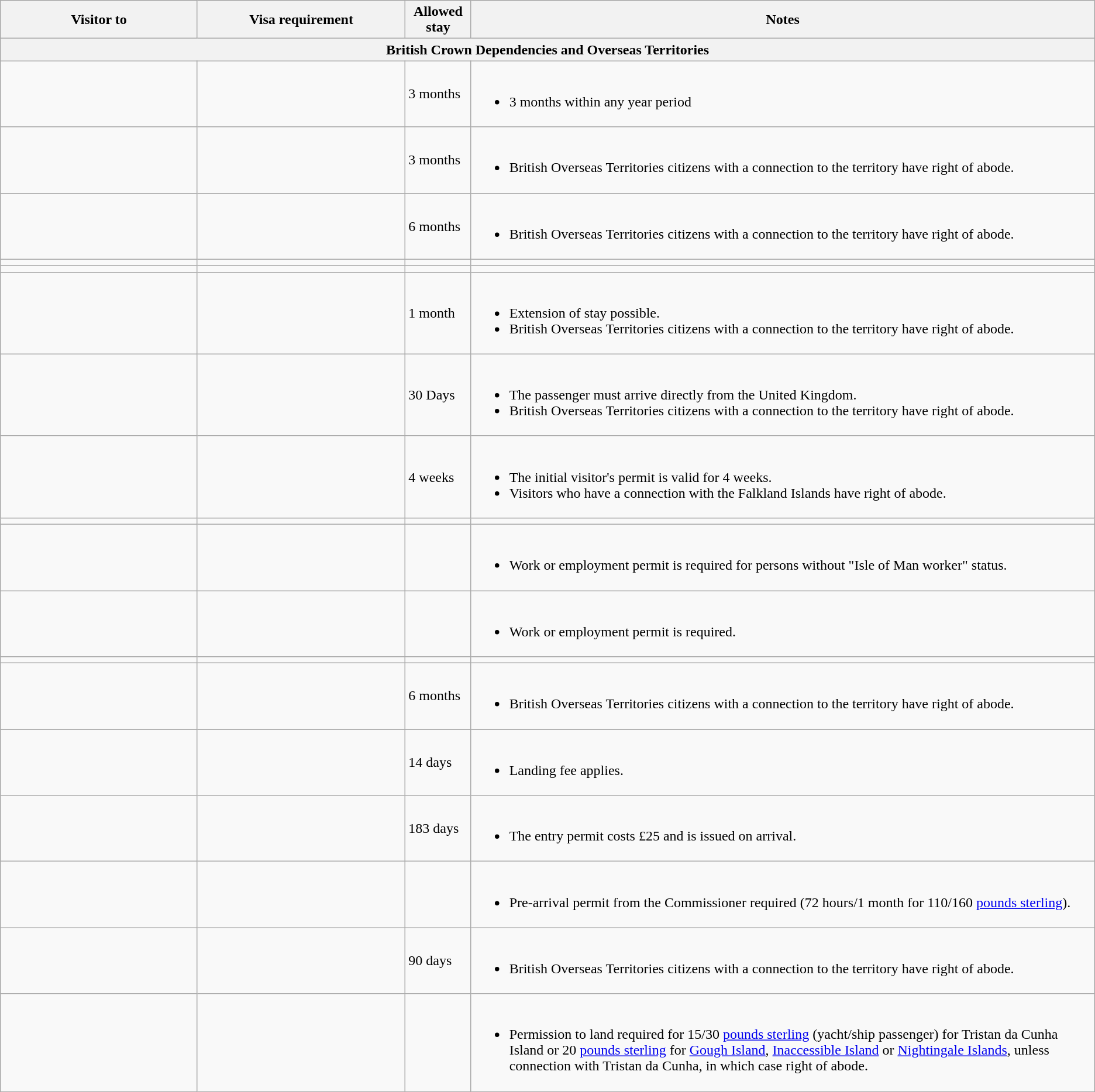<table class="wikitable" style="text-align: left; table-layout: fixed; ">
<tr>
<th style="width:18%;">Visitor to</th>
<th style="width:19%;">Visa requirement</th>
<th>Allowed stay</th>
<th>Notes</th>
</tr>
<tr>
<th colspan="4">British Crown Dependencies and Overseas Territories</th>
</tr>
<tr>
<td></td>
<td></td>
<td>3 months</td>
<td><br><ul><li>3 months within any year period</li></ul></td>
</tr>
<tr>
<td></td>
<td></td>
<td>3 months</td>
<td><br><ul><li>British Overseas Territories citizens with a connection to the territory have right of abode.</li></ul></td>
</tr>
<tr>
<td></td>
<td></td>
<td>6 months</td>
<td><br><ul><li>British Overseas Territories citizens with a connection to the territory have right of abode.</li></ul></td>
</tr>
<tr>
<td></td>
<td></td>
<td></td>
<td></td>
</tr>
<tr>
<td></td>
<td></td>
<td></td>
<td></td>
</tr>
<tr>
<td></td>
<td></td>
<td>1 month</td>
<td><br><ul><li>Extension of stay possible.</li><li>British Overseas Territories citizens with a connection to the territory have right of abode.</li></ul></td>
</tr>
<tr>
<td></td>
<td></td>
<td>30 Days</td>
<td><br><ul><li>The passenger must arrive directly from the United Kingdom.</li><li>British Overseas Territories citizens with a connection to the territory have right of abode.</li></ul></td>
</tr>
<tr>
<td></td>
<td></td>
<td>4 weeks</td>
<td><br><ul><li>The initial visitor's permit is valid for 4 weeks.</li><li>Visitors who have a connection with the Falkland Islands have right of abode.</li></ul></td>
</tr>
<tr>
<td></td>
<td></td>
<td></td>
<td></td>
</tr>
<tr>
<td></td>
<td></td>
<td></td>
<td><br><ul><li>Work or employment permit is required for persons without "Isle of Man worker" status.</li></ul></td>
</tr>
<tr>
<td></td>
<td></td>
<td></td>
<td><br><ul><li>Work or employment permit is required.</li></ul></td>
</tr>
<tr>
<td></td>
<td></td>
<td></td>
<td></td>
</tr>
<tr>
<td></td>
<td></td>
<td>6 months</td>
<td><br><ul><li>British Overseas Territories citizens with a connection to the territory have right of abode.</li></ul></td>
</tr>
<tr>
<td></td>
<td></td>
<td>14 days</td>
<td><br><ul><li>Landing fee applies.</li></ul></td>
</tr>
<tr>
<td></td>
<td></td>
<td>183 days</td>
<td><br><ul><li>The entry permit costs £25 and is issued on arrival.</li></ul></td>
</tr>
<tr>
<td></td>
<td></td>
<td></td>
<td><br><ul><li>Pre-arrival permit from the Commissioner required (72 hours/1 month for 110/160 <a href='#'>pounds sterling</a>).</li></ul></td>
</tr>
<tr>
<td></td>
<td></td>
<td>90 days</td>
<td><br><ul><li>British Overseas Territories citizens with a connection to the territory have right of abode.</li></ul></td>
</tr>
<tr>
<td></td>
<td></td>
<td></td>
<td><br><ul><li>Permission to land required for 15/30 <a href='#'>pounds sterling</a> (yacht/ship passenger) for Tristan da Cunha Island or 20 <a href='#'>pounds sterling</a> for <a href='#'>Gough Island</a>, <a href='#'>Inaccessible Island</a> or <a href='#'>Nightingale Islands</a>, unless connection with Tristan da Cunha, in which case right of abode.</li></ul></td>
</tr>
</table>
